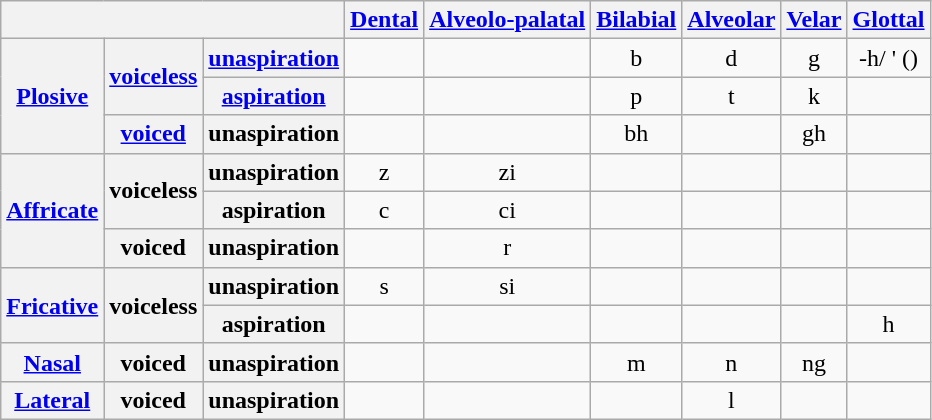<table class="wikitable" style="text-align:center;">
<tr>
<th colspan=3> </th>
<th><a href='#'>Dental</a></th>
<th><a href='#'>Alveolo-palatal</a></th>
<th><a href='#'>Bilabial</a></th>
<th><a href='#'>Alveolar</a></th>
<th><a href='#'>Velar</a></th>
<th><a href='#'>Glottal</a></th>
</tr>
<tr>
<th rowspan=3><a href='#'>Plosive</a></th>
<th rowspan=2><a href='#'>voiceless</a></th>
<th><a href='#'>unaspiration</a></th>
<td> </td>
<td> </td>
<td>b</td>
<td>d</td>
<td>g</td>
<td>-h/ ' ()</td>
</tr>
<tr>
<th><a href='#'>aspiration</a></th>
<td> </td>
<td> </td>
<td>p</td>
<td>t</td>
<td>k</td>
<td> </td>
</tr>
<tr>
<th><a href='#'>voiced</a></th>
<th>unaspiration</th>
<td> </td>
<td> </td>
<td>bh</td>
<td> </td>
<td>gh</td>
<td> </td>
</tr>
<tr>
<th rowspan=3><a href='#'>Affricate</a></th>
<th rowspan=2>voiceless</th>
<th>unaspiration</th>
<td>z</td>
<td>zi</td>
<td> </td>
<td> </td>
<td> </td>
<td> </td>
</tr>
<tr>
<th>aspiration</th>
<td>c</td>
<td>ci</td>
<td> </td>
<td> </td>
<td> </td>
<td> </td>
</tr>
<tr>
<th>voiced</th>
<th>unaspiration</th>
<td> </td>
<td>r</td>
<td> </td>
<td> </td>
<td> </td>
<td> </td>
</tr>
<tr>
<th rowspan=2><a href='#'>Fricative</a></th>
<th rowspan=2>voiceless</th>
<th>unaspiration</th>
<td>s</td>
<td>si</td>
<td> </td>
<td> </td>
<td> </td>
<td> </td>
</tr>
<tr>
<th>aspiration</th>
<td> </td>
<td> </td>
<td> </td>
<td> </td>
<td> </td>
<td>h</td>
</tr>
<tr>
<th rowspan=1><a href='#'>Nasal</a></th>
<th>voiced</th>
<th>unaspiration</th>
<td> </td>
<td> </td>
<td>m</td>
<td>n</td>
<td>ng</td>
<td> </td>
</tr>
<tr>
<th rowspan=1><a href='#'>Lateral</a></th>
<th>voiced</th>
<th>unaspiration</th>
<td> </td>
<td> </td>
<td> </td>
<td>l</td>
<td> </td>
<td> </td>
</tr>
</table>
